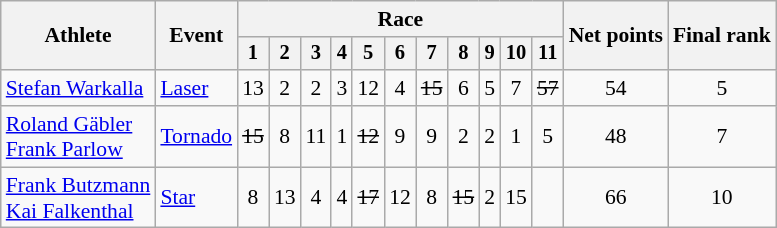<table class="wikitable" style="font-size:90%">
<tr>
<th rowspan=2>Athlete</th>
<th rowspan=2>Event</th>
<th colspan=11>Race</th>
<th rowspan=2>Net points</th>
<th rowspan=2>Final rank</th>
</tr>
<tr style="font-size:95%">
<th>1</th>
<th>2</th>
<th>3</th>
<th>4</th>
<th>5</th>
<th>6</th>
<th>7</th>
<th>8</th>
<th>9</th>
<th>10</th>
<th>11</th>
</tr>
<tr align=center>
<td align=left><a href='#'>Stefan Warkalla</a></td>
<td align=left><a href='#'>Laser</a></td>
<td>13</td>
<td>2</td>
<td>2</td>
<td>3</td>
<td>12</td>
<td>4</td>
<td><s>15</s></td>
<td>6</td>
<td>5</td>
<td>7</td>
<td><s>57</s></td>
<td>54</td>
<td>5</td>
</tr>
<tr align=center>
<td align=left><a href='#'>Roland Gäbler</a><br><a href='#'>Frank Parlow</a></td>
<td align=left><a href='#'>Tornado</a></td>
<td><s>15</s></td>
<td>8</td>
<td>11</td>
<td>1</td>
<td><s>12</s></td>
<td>9</td>
<td>9</td>
<td>2</td>
<td>2</td>
<td>1</td>
<td>5</td>
<td>48</td>
<td>7</td>
</tr>
<tr align=center>
<td align=left><a href='#'>Frank Butzmann</a><br><a href='#'>Kai Falkenthal</a></td>
<td align=left><a href='#'>Star</a></td>
<td>8</td>
<td>13</td>
<td>4</td>
<td>4</td>
<td><s>17</s></td>
<td>12</td>
<td>8</td>
<td><s>15</s></td>
<td>2</td>
<td>15</td>
<td></td>
<td>66</td>
<td>10</td>
</tr>
</table>
